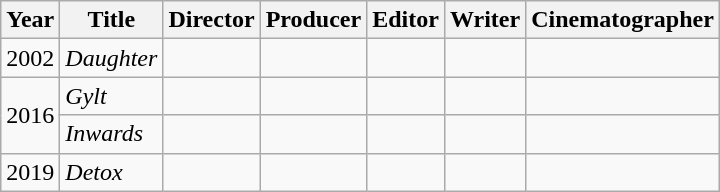<table class="wikitable sortable">
<tr>
<th>Year</th>
<th>Title</th>
<th>Director</th>
<th>Producer</th>
<th>Editor</th>
<th>Writer</th>
<th>Cinematographer</th>
</tr>
<tr>
<td>2002</td>
<td><em>Daughter</em></td>
<td></td>
<td></td>
<td></td>
<td></td>
<td></td>
</tr>
<tr>
<td rowspan="2">2016</td>
<td><em>Gylt</em></td>
<td></td>
<td></td>
<td></td>
<td></td>
<td></td>
</tr>
<tr>
<td><em>Inwards</em></td>
<td></td>
<td></td>
<td></td>
<td></td>
<td></td>
</tr>
<tr>
<td>2019</td>
<td><em>Detox</em></td>
<td></td>
<td></td>
<td></td>
<td></td>
<td></td>
</tr>
</table>
